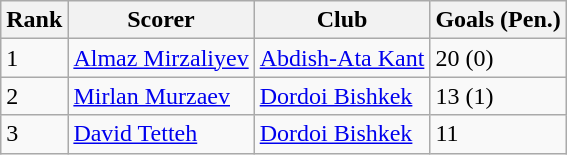<table class="wikitable">
<tr>
<th>Rank</th>
<th>Scorer</th>
<th>Club</th>
<th>Goals (Pen.)</th>
</tr>
<tr>
<td>1</td>
<td> <a href='#'>Almaz Mirzaliyev</a></td>
<td><a href='#'>Abdish-Ata Kant</a></td>
<td>20 (0)</td>
</tr>
<tr>
<td>2</td>
<td> <a href='#'>Mirlan Murzaev</a></td>
<td><a href='#'>Dordoi Bishkek</a></td>
<td>13 (1)</td>
</tr>
<tr>
<td>3</td>
<td> <a href='#'>David Tetteh</a></td>
<td><a href='#'>Dordoi Bishkek</a></td>
<td>11</td>
</tr>
</table>
